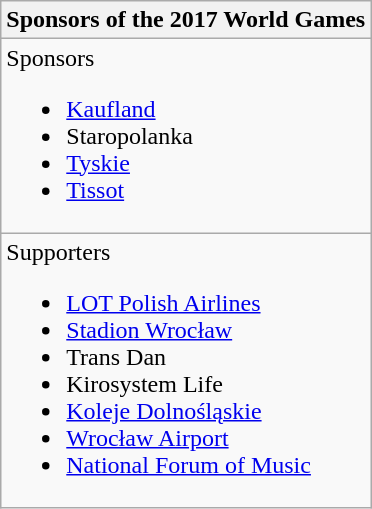<table class="wikitable collapsible " style="float:center; margin:10px;">
<tr>
<th>Sponsors of the 2017 World Games</th>
</tr>
<tr>
<td>Sponsors<br><ul><li><a href='#'>Kaufland</a></li><li>Staropolanka</li><li><a href='#'>Tyskie</a></li><li><a href='#'>Tissot</a></li></ul></td>
</tr>
<tr>
<td>Supporters<br><ul><li><a href='#'>LOT Polish Airlines</a></li><li><a href='#'>Stadion Wrocław</a></li><li>Trans Dan</li><li>Kirosystem Life</li><li><a href='#'>Koleje Dolnośląskie</a></li><li><a href='#'>Wrocław Airport</a></li><li><a href='#'>National Forum of Music</a></li></ul></td>
</tr>
</table>
